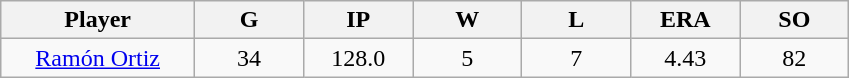<table class="wikitable sortable">
<tr>
<th bgcolor="#DDDDFF" width="16%">Player</th>
<th bgcolor="#DDDDFF" width="9%">G</th>
<th bgcolor="#DDDDFF" width="9%">IP</th>
<th bgcolor="#DDDDFF" width="9%">W</th>
<th bgcolor="#DDDDFF" width="9%">L</th>
<th bgcolor="#DDDDFF" width="9%">ERA</th>
<th bgcolor="#DDDDFF" width="9%">SO</th>
</tr>
<tr align="center">
<td><a href='#'>Ramón Ortiz</a></td>
<td>34</td>
<td>128.0</td>
<td>5</td>
<td>7</td>
<td>4.43</td>
<td>82</td>
</tr>
</table>
